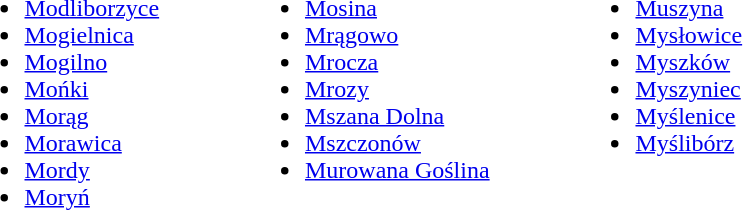<table>
<tr>
<td valign="Top"><br><ul><li><a href='#'>Modliborzyce</a></li><li><a href='#'>Mogielnica</a></li><li><a href='#'>Mogilno</a></li><li><a href='#'>Mońki</a></li><li><a href='#'>Morąg</a></li><li><a href='#'>Morawica</a></li><li><a href='#'>Mordy</a></li><li><a href='#'>Moryń</a></li></ul></td>
<td style="width:10%;"></td>
<td valign="Top"><br><ul><li><a href='#'>Mosina</a></li><li><a href='#'>Mrągowo</a></li><li><a href='#'>Mrocza</a></li><li><a href='#'>Mrozy</a></li><li><a href='#'>Mszana Dolna</a></li><li><a href='#'>Mszczonów</a></li><li><a href='#'>Murowana Goślina</a></li></ul></td>
<td style="width:10%;"></td>
<td valign="Top"><br><ul><li><a href='#'>Muszyna</a></li><li><a href='#'>Mysłowice</a></li><li><a href='#'>Myszków</a></li><li><a href='#'>Myszyniec</a></li><li><a href='#'>Myślenice</a></li><li><a href='#'>Myślibórz</a></li></ul></td>
</tr>
</table>
